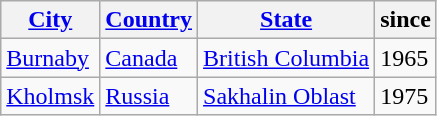<table class="wikitable">
<tr>
<th><a href='#'>City</a></th>
<th><a href='#'>Country</a></th>
<th><a href='#'>State</a></th>
<th>since</th>
</tr>
<tr>
<td><a href='#'>Burnaby</a></td>
<td> <a href='#'>Canada</a></td>
<td><a href='#'>British Columbia</a></td>
<td>1965</td>
</tr>
<tr>
<td><a href='#'>Kholmsk</a></td>
<td> <a href='#'>Russia</a></td>
<td><a href='#'>Sakhalin Oblast</a></td>
<td>1975</td>
</tr>
</table>
